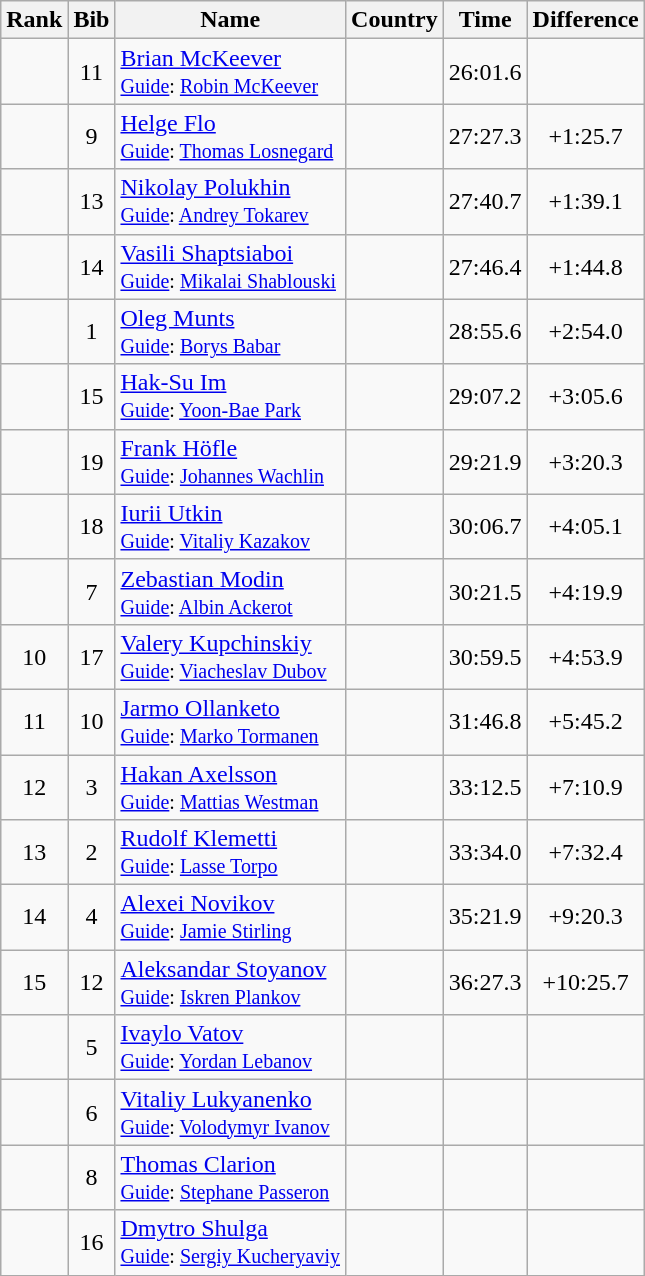<table class="wikitable sortable" style="text-align:center">
<tr>
<th>Rank</th>
<th>Bib</th>
<th>Name</th>
<th>Country</th>
<th>Time</th>
<th>Difference</th>
</tr>
<tr>
<td></td>
<td>11</td>
<td align=left><a href='#'>Brian McKeever</a><br><small><a href='#'>Guide</a>: <a href='#'>Robin McKeever</a></small></td>
<td align=left></td>
<td>26:01.6</td>
<td></td>
</tr>
<tr>
<td></td>
<td>9</td>
<td align=left><a href='#'>Helge Flo</a><br><small><a href='#'>Guide</a>: <a href='#'>Thomas Losnegard</a></small></td>
<td align=left></td>
<td>27:27.3</td>
<td>+1:25.7</td>
</tr>
<tr>
<td></td>
<td>13</td>
<td align=left><a href='#'>Nikolay Polukhin</a><br><small><a href='#'>Guide</a>: <a href='#'>Andrey Tokarev</a></small></td>
<td align=left></td>
<td>27:40.7</td>
<td>+1:39.1</td>
</tr>
<tr>
<td></td>
<td>14</td>
<td align=left><a href='#'>Vasili Shaptsiaboi</a><br><small><a href='#'>Guide</a>: <a href='#'>Mikalai Shablouski</a></small></td>
<td align=left></td>
<td>27:46.4</td>
<td>+1:44.8</td>
</tr>
<tr>
<td></td>
<td>1</td>
<td align=left><a href='#'>Oleg Munts</a><br><small><a href='#'>Guide</a>: <a href='#'>Borys Babar</a></small></td>
<td align=left></td>
<td>28:55.6</td>
<td>+2:54.0</td>
</tr>
<tr>
<td></td>
<td>15</td>
<td align=left><a href='#'>Hak-Su Im</a><br><small><a href='#'>Guide</a>: <a href='#'>Yoon-Bae Park</a></small></td>
<td align=left></td>
<td>29:07.2</td>
<td>+3:05.6</td>
</tr>
<tr>
<td></td>
<td>19</td>
<td align=left><a href='#'>Frank Höfle</a><br><small><a href='#'>Guide</a>: <a href='#'>Johannes Wachlin</a></small></td>
<td align=left></td>
<td>29:21.9</td>
<td>+3:20.3</td>
</tr>
<tr>
<td></td>
<td>18</td>
<td align=left><a href='#'>Iurii Utkin</a><br><small><a href='#'>Guide</a>: <a href='#'>Vitaliy Kazakov</a></small></td>
<td align=left></td>
<td>30:06.7</td>
<td>+4:05.1</td>
</tr>
<tr>
<td></td>
<td>7</td>
<td align=left><a href='#'>Zebastian Modin</a><br><small><a href='#'>Guide</a>: <a href='#'>Albin Ackerot</a></small></td>
<td align=left></td>
<td>30:21.5</td>
<td>+4:19.9</td>
</tr>
<tr>
<td>10</td>
<td>17</td>
<td align=left><a href='#'>Valery Kupchinskiy</a><br><small><a href='#'>Guide</a>: <a href='#'>Viacheslav Dubov</a></small></td>
<td align=left></td>
<td>30:59.5</td>
<td>+4:53.9</td>
</tr>
<tr>
<td>11</td>
<td>10</td>
<td align=left><a href='#'>Jarmo Ollanketo</a><br><small><a href='#'>Guide</a>: <a href='#'>Marko Tormanen</a></small></td>
<td align=left></td>
<td>31:46.8</td>
<td>+5:45.2</td>
</tr>
<tr>
<td>12</td>
<td>3</td>
<td align=left><a href='#'>Hakan Axelsson</a><br><small><a href='#'>Guide</a>: <a href='#'>Mattias Westman</a></small></td>
<td align=left></td>
<td>33:12.5</td>
<td>+7:10.9</td>
</tr>
<tr>
<td>13</td>
<td>2</td>
<td align=left><a href='#'>Rudolf Klemetti</a><br><small><a href='#'>Guide</a>: <a href='#'>Lasse Torpo</a></small></td>
<td align=left></td>
<td>33:34.0</td>
<td>+7:32.4</td>
</tr>
<tr>
<td>14</td>
<td>4</td>
<td align=left><a href='#'>Alexei Novikov</a><br><small><a href='#'>Guide</a>: <a href='#'>Jamie Stirling</a></small></td>
<td align=left></td>
<td>35:21.9</td>
<td>+9:20.3</td>
</tr>
<tr>
<td>15</td>
<td>12</td>
<td align=left><a href='#'>Aleksandar Stoyanov</a><br><small><a href='#'>Guide</a>: <a href='#'>Iskren Plankov</a></small></td>
<td align=left></td>
<td>36:27.3</td>
<td>+10:25.7</td>
</tr>
<tr>
<td></td>
<td>5</td>
<td align=left><a href='#'>Ivaylo Vatov</a><br><small><a href='#'>Guide</a>: <a href='#'>Yordan Lebanov</a></small></td>
<td align=left></td>
<td></td>
<td></td>
</tr>
<tr>
<td></td>
<td>6</td>
<td align=left><a href='#'>Vitaliy Lukyanenko</a><br><small><a href='#'>Guide</a>: <a href='#'>Volodymyr Ivanov</a></small></td>
<td align=left></td>
<td></td>
<td></td>
</tr>
<tr>
<td></td>
<td>8</td>
<td align=left><a href='#'>Thomas Clarion</a><br><small><a href='#'>Guide</a>: <a href='#'>Stephane Passeron</a></small></td>
<td align=left></td>
<td></td>
<td></td>
</tr>
<tr>
<td></td>
<td>16</td>
<td align=left><a href='#'>Dmytro Shulga</a><br><small><a href='#'>Guide</a>: <a href='#'>Sergiy Kucheryaviy</a></small></td>
<td align=left></td>
<td></td>
<td></td>
</tr>
</table>
